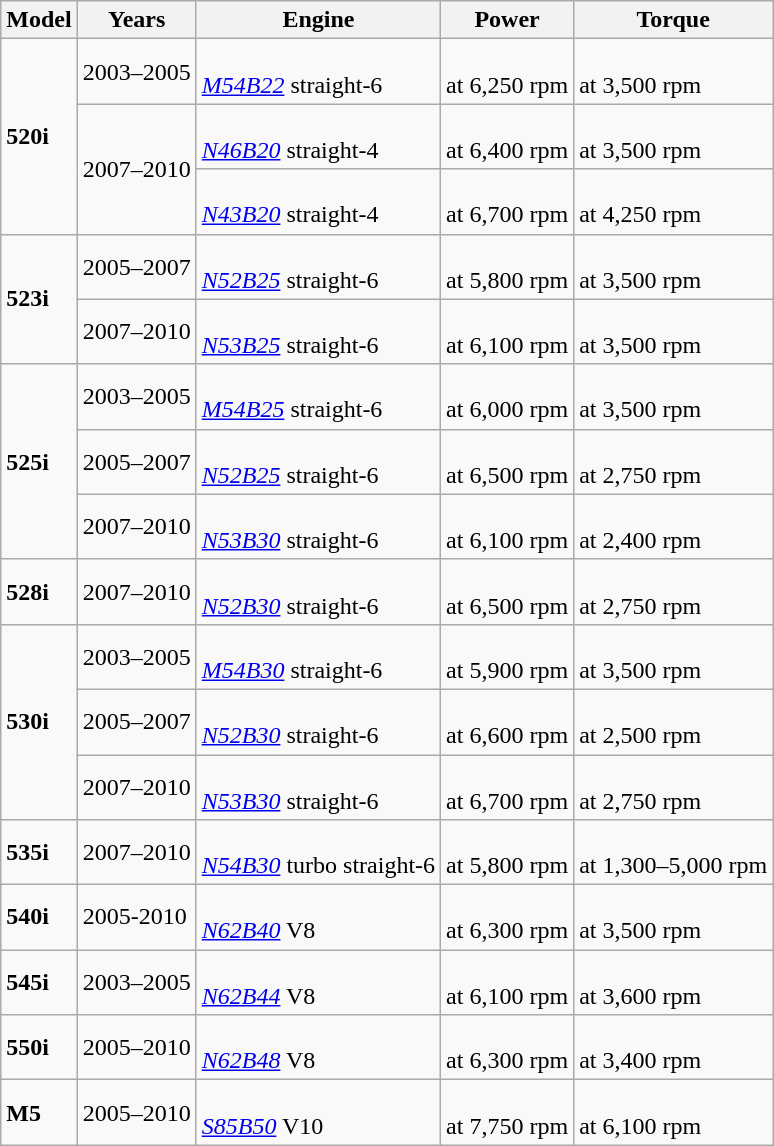<table class="wikitable sortable">
<tr>
<th>Model</th>
<th>Years</th>
<th>Engine</th>
<th>Power</th>
<th>Torque</th>
</tr>
<tr>
<td rowspan=3><strong>520i</strong></td>
<td>2003–2005</td>
<td> <br> <em><a href='#'>M54B22</a></em> straight-6</td>
<td> <br> at 6,250 rpm</td>
<td> <br> at 3,500 rpm</td>
</tr>
<tr>
<td rowspan="2">2007–2010</td>
<td> <br> <em><a href='#'>N46B20</a></em> straight-4</td>
<td> <br> at 6,400 rpm</td>
<td> <br> at 3,500 rpm</td>
</tr>
<tr>
<td> <br> <em><a href='#'>N43B20</a></em> straight-4</td>
<td> <br> at 6,700 rpm</td>
<td> <br> at 4,250 rpm</td>
</tr>
<tr>
<td rowspan=2><strong>523i</strong></td>
<td>2005–2007</td>
<td> <br> <em><a href='#'>N52B25</a></em> straight-6</td>
<td> <br> at 5,800 rpm</td>
<td> <br> at 3,500 rpm</td>
</tr>
<tr>
<td>2007–2010</td>
<td> <br> <em><a href='#'>N53B25</a></em> straight-6</td>
<td> <br> at 6,100 rpm</td>
<td> <br> at 3,500 rpm</td>
</tr>
<tr>
<td rowspan=3><strong>525i</strong></td>
<td>2003–2005</td>
<td> <br> <em><a href='#'>M54B25</a></em> straight-6</td>
<td> <br> at 6,000 rpm</td>
<td> <br> at 3,500 rpm</td>
</tr>
<tr>
<td>2005–2007</td>
<td> <br> <em><a href='#'>N52B25</a></em> straight-6</td>
<td> <br> at 6,500 rpm</td>
<td> <br> at 2,750 rpm</td>
</tr>
<tr>
<td>2007–2010</td>
<td> <br> <em><a href='#'>N53B30</a></em> straight-6</td>
<td> <br> at 6,100 rpm</td>
<td> <br> at 2,400 rpm</td>
</tr>
<tr>
<td><strong>528i</strong></td>
<td>2007–2010</td>
<td> <br> <em><a href='#'>N52B30</a></em> straight-6</td>
<td> <br> at 6,500 rpm</td>
<td> <br> at 2,750 rpm</td>
</tr>
<tr>
<td rowspan=3><strong>530i</strong></td>
<td>2003–2005</td>
<td> <br> <em><a href='#'>M54B30</a></em>  straight-6</td>
<td> <br> at 5,900 rpm</td>
<td> <br> at 3,500 rpm</td>
</tr>
<tr>
<td>2005–2007</td>
<td> <br> <em><a href='#'>N52B30</a></em> straight-6</td>
<td> <br> at 6,600 rpm</td>
<td> <br> at 2,500 rpm</td>
</tr>
<tr>
<td>2007–2010</td>
<td> <br> <em><a href='#'>N53B30</a></em> straight-6</td>
<td> <br> at 6,700 rpm</td>
<td> <br> at 2,750 rpm</td>
</tr>
<tr>
<td><strong>535i</strong></td>
<td>2007–2010</td>
<td> <br> <em><a href='#'>N54B30</a></em> turbo straight-6</td>
<td> <br> at 5,800 rpm</td>
<td> <br> at 1,300–5,000 rpm</td>
</tr>
<tr>
<td><strong>540i</strong></td>
<td>2005-2010</td>
<td> <br> <em><a href='#'>N62B40</a></em> V8</td>
<td> <br> at 6,300 rpm</td>
<td> <br> at 3,500 rpm</td>
</tr>
<tr>
<td><strong>545i</strong></td>
<td>2003–2005</td>
<td> <br> <em><a href='#'>N62B44</a></em> V8</td>
<td> <br> at 6,100 rpm</td>
<td> <br> at 3,600 rpm</td>
</tr>
<tr>
<td><strong>550i</strong></td>
<td>2005–2010</td>
<td> <br> <em><a href='#'>N62B48</a></em> V8</td>
<td> <br> at 6,300 rpm</td>
<td> <br> at 3,400 rpm</td>
</tr>
<tr>
<td><strong>M5</strong></td>
<td>2005–2010</td>
<td> <br> <em><a href='#'>S85B50</a></em> V10</td>
<td> <br> at 7,750 rpm</td>
<td> <br> at 6,100 rpm</td>
</tr>
</table>
